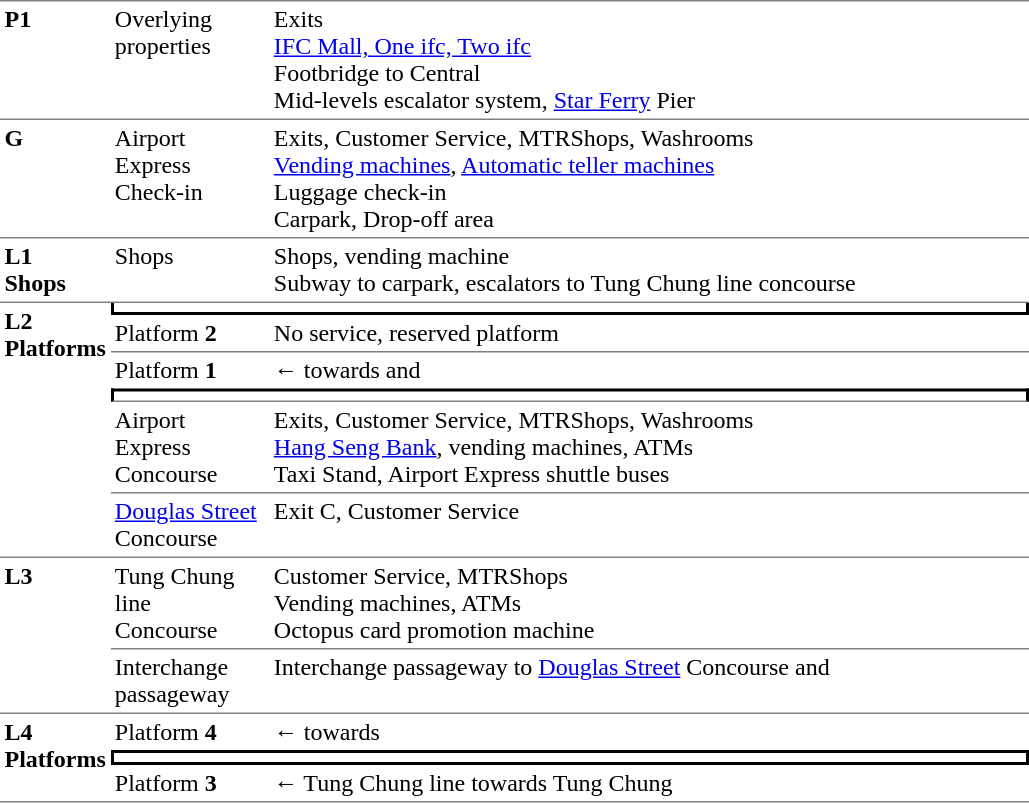<table border=0 cellspacing=0 cellpadding=3>
<tr>
<td style="border-bottom:solid 1px gray;border-top:solid 1px gray;width:50px;vertical-align:top;"><strong>P1</strong></td>
<td style="border-top:solid 1px gray;border-bottom:solid 1px gray;width:100px;vertical-align:top;">Overlying properties</td>
<td style="border-bottom:solid 1px gray;border-top:solid 1px gray;width:500px;">Exits<br><a href='#'>IFC Mall, One ifc, Two ifc</a><br>Footbridge to Central<br>Mid-levels escalator system, <a href='#'>Star Ferry</a> Pier</td>
</tr>
<tr>
<td style="border-bottom:solid 1px gray;vertical-align:top;"><strong>G</strong></td>
<td style="border-bottom:solid 1px gray;vertical-align:top;">Airport Express Check-in</td>
<td style="border-bottom:solid 1px gray;">Exits, Customer Service, MTRShops, Washrooms<br><a href='#'>Vending machines</a>, <a href='#'>Automatic teller machines</a><br>Luggage check-in<br>Carpark, Drop-off area</td>
</tr>
<tr>
<td style="border-bottom:solid 1px gray;vertical-align:top;"><strong>L1<br>Shops</strong></td>
<td style="border-bottom:solid 1px gray;vertical-align:top;">Shops</td>
<td style="border-bottom:solid 1px gray;">Shops, vending machine<br>Subway to carpark, escalators to Tung Chung line concourse</td>
</tr>
<tr>
<td style="border-bottom:solid 1px gray;vertical-align:top;" rowspan=6><strong>L2<br>Platforms</strong></td>
<td style="border-right:solid 2px black;border-left:solid 2px black;border-bottom:solid 2px black;text-align:center;" colspan=2></td>
</tr>
<tr>
<td style="border-bottom:solid 1px gray;">Platform <span><strong>2</strong></span></td>
<td style="border-bottom:solid 1px gray;"> No service, reserved platform</td>
</tr>
<tr>
<td>Platform <span><strong>1</strong></span></td>
<td>←  towards  and  </td>
</tr>
<tr>
<td style="border-top:solid 2px black;border-right:solid 2px black;border-left:solid 2px black;border-bottom:solid 1px gray;text-align:center;" colspan=2></td>
</tr>
<tr>
<td style="border-bottom:solid 1px gray;vertical-align:top;">Airport Express <br>Concourse</td>
<td style="border-bottom:solid 1px gray;">Exits, Customer Service, MTRShops, Washrooms<br><a href='#'>Hang Seng Bank</a>, vending machines, ATMs<br>Taxi Stand, Airport Express shuttle buses</td>
</tr>
<tr>
<td style="border-bottom:solid 1px gray;vertical-align:top;"><a href='#'>Douglas Street</a> <br>Concourse</td>
<td style="border-bottom:solid 1px gray;vertical-align:top;">Exit C, Customer Service</td>
</tr>
<tr>
<td style="border-bottom:solid 1px gray;vertical-align:top;" rowspan=2><strong>L3</strong></td>
<td style="border-bottom:solid 1px gray;vertical-align:top;">Tung Chung line <br>Concourse</td>
<td style="border-bottom:solid 1px gray;">Customer Service, MTRShops<br>Vending machines, ATMs<br>Octopus card promotion machine</td>
</tr>
<tr>
<td style="border-bottom:solid 1px gray;vertical-align:top;">Interchange <br>passageway</td>
<td style="border-bottom:solid 1px gray;vertical-align:top;">Interchange passageway to <a href='#'>Douglas Street</a> Concourse and </td>
</tr>
<tr>
<td style="border-bottom:solid 1px gray;vertical-align:top;" rowspan=3><strong>L4<br>Platforms</strong></td>
<td>Platform <span><strong>4</strong></span></td>
<td>←  towards  </td>
</tr>
<tr>
<td style="border-top:solid 2px black;border-right:solid 2px black;border-left:solid 2px black;border-bottom:solid 2px black;text-align:center;" colspan=2></td>
</tr>
<tr>
<td style="border-bottom:solid 1px gray;">Platform <span><strong>3</strong></span></td>
<td style="border-bottom:solid 1px gray;">←  Tung Chung line towards Tung Chung </td>
</tr>
</table>
